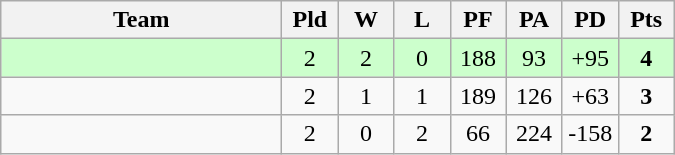<table class=wikitable style="text-align:center">
<tr>
<th width=180>Team</th>
<th width=30>Pld</th>
<th width=30>W</th>
<th width=30>L</th>
<th width=30>PF</th>
<th width=30>PA</th>
<th width=30>PD</th>
<th width=30>Pts</th>
</tr>
<tr align=center bgcolor="#ccffcc">
<td align=left></td>
<td>2</td>
<td>2</td>
<td>0</td>
<td>188</td>
<td>93</td>
<td>+95</td>
<td><strong>4</strong></td>
</tr>
<tr align=center bgcolor=>
<td align=left></td>
<td>2</td>
<td>1</td>
<td>1</td>
<td>189</td>
<td>126</td>
<td>+63</td>
<td><strong>3</strong></td>
</tr>
<tr align=center bgcolor=>
<td align=left></td>
<td>2</td>
<td>0</td>
<td>2</td>
<td>66</td>
<td>224</td>
<td>-158</td>
<td><strong>2</strong></td>
</tr>
</table>
